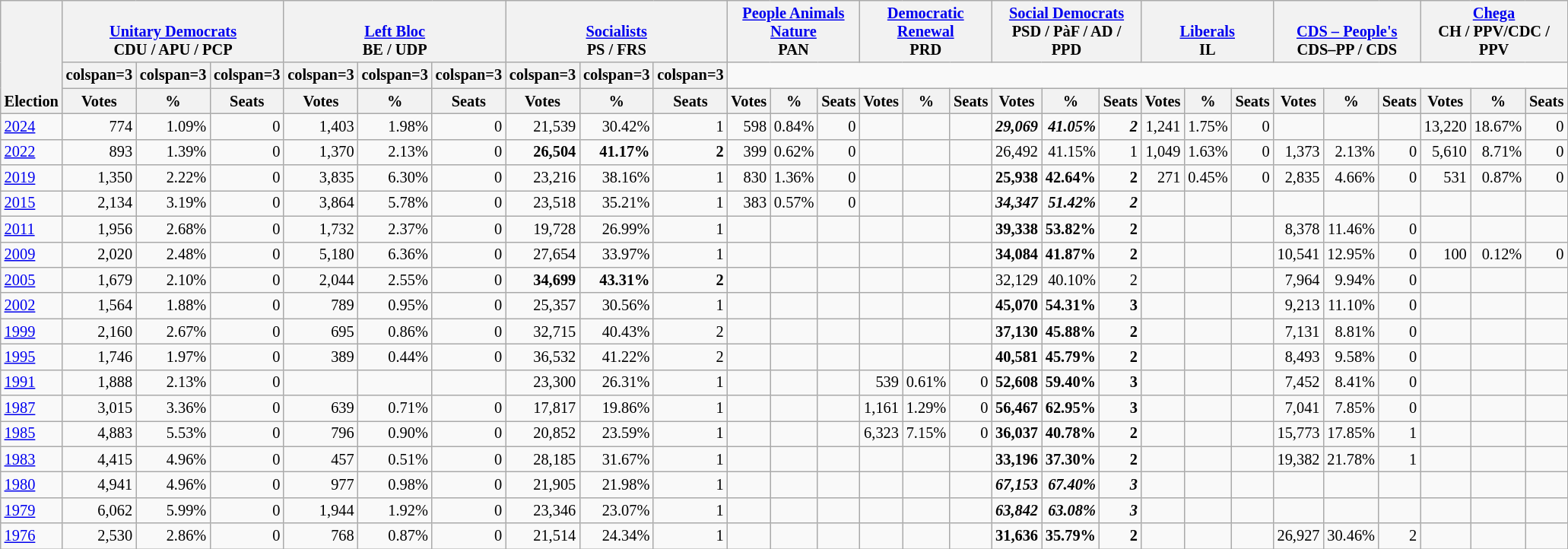<table class="wikitable" border="1" style="font-size:85%; text-align:right;">
<tr>
<th style="text-align:left;" valign=bottom rowspan=3>Election</th>
<th valign=bottom colspan=3><a href='#'>Unitary Democrats</a><br>CDU / APU / PCP</th>
<th valign=bottom colspan=3><a href='#'>Left Bloc</a><br>BE / UDP</th>
<th valign=bottom colspan=3><a href='#'>Socialists</a><br>PS / FRS</th>
<th valign=bottom colspan=3><a href='#'>People Animals Nature</a><br>PAN</th>
<th valign=bottom colspan=3><a href='#'>Democratic Renewal</a><br>PRD</th>
<th valign=bottom colspan=3><a href='#'>Social Democrats</a><br>PSD / PàF / AD / PPD</th>
<th valign=bottom colspan=3><a href='#'>Liberals</a><br>IL</th>
<th valign=bottom colspan=3><a href='#'>CDS – People's</a><br>CDS–PP / CDS</th>
<th valign=bottom colspan=3><a href='#'>Chega</a><br>CH / PPV/CDC / PPV</th>
</tr>
<tr>
<th>colspan=3 </th>
<th>colspan=3 </th>
<th>colspan=3 </th>
<th>colspan=3 </th>
<th>colspan=3 </th>
<th>colspan=3 </th>
<th>colspan=3 </th>
<th>colspan=3 </th>
<th>colspan=3 </th>
</tr>
<tr>
<th>Votes</th>
<th>%</th>
<th>Seats</th>
<th>Votes</th>
<th>%</th>
<th>Seats</th>
<th>Votes</th>
<th>%</th>
<th>Seats</th>
<th>Votes</th>
<th>%</th>
<th>Seats</th>
<th>Votes</th>
<th>%</th>
<th>Seats</th>
<th>Votes</th>
<th>%</th>
<th>Seats</th>
<th>Votes</th>
<th>%</th>
<th>Seats</th>
<th>Votes</th>
<th>%</th>
<th>Seats</th>
<th>Votes</th>
<th>%</th>
<th>Seats</th>
</tr>
<tr>
<td align=left><a href='#'>2024</a></td>
<td>774</td>
<td>1.09%</td>
<td>0</td>
<td>1,403</td>
<td>1.98%</td>
<td>0</td>
<td>21,539</td>
<td>30.42%</td>
<td>1</td>
<td>598</td>
<td>0.84%</td>
<td>0</td>
<td></td>
<td></td>
<td></td>
<td><strong><em>29,069</em></strong></td>
<td><strong><em>41.05%</em></strong></td>
<td><strong><em>2</em></strong></td>
<td>1,241</td>
<td>1.75%</td>
<td>0</td>
<td></td>
<td></td>
<td></td>
<td>13,220</td>
<td>18.67%</td>
<td>0</td>
</tr>
<tr>
<td align=left><a href='#'>2022</a></td>
<td>893</td>
<td>1.39%</td>
<td>0</td>
<td>1,370</td>
<td>2.13%</td>
<td>0</td>
<td><strong>26,504</strong></td>
<td><strong>41.17%</strong></td>
<td><strong>2</strong></td>
<td>399</td>
<td>0.62%</td>
<td>0</td>
<td></td>
<td></td>
<td></td>
<td>26,492</td>
<td>41.15%</td>
<td>1</td>
<td>1,049</td>
<td>1.63%</td>
<td>0</td>
<td>1,373</td>
<td>2.13%</td>
<td>0</td>
<td>5,610</td>
<td>8.71%</td>
<td>0</td>
</tr>
<tr>
<td align=left><a href='#'>2019</a></td>
<td>1,350</td>
<td>2.22%</td>
<td>0</td>
<td>3,835</td>
<td>6.30%</td>
<td>0</td>
<td>23,216</td>
<td>38.16%</td>
<td>1</td>
<td>830</td>
<td>1.36%</td>
<td>0</td>
<td></td>
<td></td>
<td></td>
<td><strong>25,938</strong></td>
<td><strong>42.64%</strong></td>
<td><strong>2</strong></td>
<td>271</td>
<td>0.45%</td>
<td>0</td>
<td>2,835</td>
<td>4.66%</td>
<td>0</td>
<td>531</td>
<td>0.87%</td>
<td>0</td>
</tr>
<tr>
<td align=left><a href='#'>2015</a></td>
<td>2,134</td>
<td>3.19%</td>
<td>0</td>
<td>3,864</td>
<td>5.78%</td>
<td>0</td>
<td>23,518</td>
<td>35.21%</td>
<td>1</td>
<td>383</td>
<td>0.57%</td>
<td>0</td>
<td></td>
<td></td>
<td></td>
<td><strong><em>34,347</em></strong></td>
<td><strong><em>51.42%</em></strong></td>
<td><strong><em>2</em></strong></td>
<td></td>
<td></td>
<td></td>
<td></td>
<td></td>
<td></td>
<td></td>
<td></td>
<td></td>
</tr>
<tr>
<td align=left><a href='#'>2011</a></td>
<td>1,956</td>
<td>2.68%</td>
<td>0</td>
<td>1,732</td>
<td>2.37%</td>
<td>0</td>
<td>19,728</td>
<td>26.99%</td>
<td>1</td>
<td></td>
<td></td>
<td></td>
<td></td>
<td></td>
<td></td>
<td><strong>39,338</strong></td>
<td><strong>53.82%</strong></td>
<td><strong>2</strong></td>
<td></td>
<td></td>
<td></td>
<td>8,378</td>
<td>11.46%</td>
<td>0</td>
<td></td>
<td></td>
<td></td>
</tr>
<tr>
<td align=left><a href='#'>2009</a></td>
<td>2,020</td>
<td>2.48%</td>
<td>0</td>
<td>5,180</td>
<td>6.36%</td>
<td>0</td>
<td>27,654</td>
<td>33.97%</td>
<td>1</td>
<td></td>
<td></td>
<td></td>
<td></td>
<td></td>
<td></td>
<td><strong>34,084</strong></td>
<td><strong>41.87%</strong></td>
<td><strong>2</strong></td>
<td></td>
<td></td>
<td></td>
<td>10,541</td>
<td>12.95%</td>
<td>0</td>
<td>100</td>
<td>0.12%</td>
<td>0</td>
</tr>
<tr>
<td align=left><a href='#'>2005</a></td>
<td>1,679</td>
<td>2.10%</td>
<td>0</td>
<td>2,044</td>
<td>2.55%</td>
<td>0</td>
<td><strong>34,699</strong></td>
<td><strong>43.31%</strong></td>
<td><strong>2</strong></td>
<td></td>
<td></td>
<td></td>
<td></td>
<td></td>
<td></td>
<td>32,129</td>
<td>40.10%</td>
<td>2</td>
<td></td>
<td></td>
<td></td>
<td>7,964</td>
<td>9.94%</td>
<td>0</td>
<td></td>
<td></td>
<td></td>
</tr>
<tr>
<td align=left><a href='#'>2002</a></td>
<td>1,564</td>
<td>1.88%</td>
<td>0</td>
<td>789</td>
<td>0.95%</td>
<td>0</td>
<td>25,357</td>
<td>30.56%</td>
<td>1</td>
<td></td>
<td></td>
<td></td>
<td></td>
<td></td>
<td></td>
<td><strong>45,070</strong></td>
<td><strong>54.31%</strong></td>
<td><strong>3</strong></td>
<td></td>
<td></td>
<td></td>
<td>9,213</td>
<td>11.10%</td>
<td>0</td>
<td></td>
<td></td>
<td></td>
</tr>
<tr>
<td align=left><a href='#'>1999</a></td>
<td>2,160</td>
<td>2.67%</td>
<td>0</td>
<td>695</td>
<td>0.86%</td>
<td>0</td>
<td>32,715</td>
<td>40.43%</td>
<td>2</td>
<td></td>
<td></td>
<td></td>
<td></td>
<td></td>
<td></td>
<td><strong>37,130</strong></td>
<td><strong>45.88%</strong></td>
<td><strong>2</strong></td>
<td></td>
<td></td>
<td></td>
<td>7,131</td>
<td>8.81%</td>
<td>0</td>
<td></td>
<td></td>
<td></td>
</tr>
<tr>
<td align=left><a href='#'>1995</a></td>
<td>1,746</td>
<td>1.97%</td>
<td>0</td>
<td>389</td>
<td>0.44%</td>
<td>0</td>
<td>36,532</td>
<td>41.22%</td>
<td>2</td>
<td></td>
<td></td>
<td></td>
<td></td>
<td></td>
<td></td>
<td><strong>40,581</strong></td>
<td><strong>45.79%</strong></td>
<td><strong>2</strong></td>
<td></td>
<td></td>
<td></td>
<td>8,493</td>
<td>9.58%</td>
<td>0</td>
<td></td>
<td></td>
<td></td>
</tr>
<tr>
<td align=left><a href='#'>1991</a></td>
<td>1,888</td>
<td>2.13%</td>
<td>0</td>
<td></td>
<td></td>
<td></td>
<td>23,300</td>
<td>26.31%</td>
<td>1</td>
<td></td>
<td></td>
<td></td>
<td>539</td>
<td>0.61%</td>
<td>0</td>
<td><strong>52,608</strong></td>
<td><strong>59.40%</strong></td>
<td><strong>3</strong></td>
<td></td>
<td></td>
<td></td>
<td>7,452</td>
<td>8.41%</td>
<td>0</td>
<td></td>
<td></td>
<td></td>
</tr>
<tr>
<td align=left><a href='#'>1987</a></td>
<td>3,015</td>
<td>3.36%</td>
<td>0</td>
<td>639</td>
<td>0.71%</td>
<td>0</td>
<td>17,817</td>
<td>19.86%</td>
<td>1</td>
<td></td>
<td></td>
<td></td>
<td>1,161</td>
<td>1.29%</td>
<td>0</td>
<td><strong>56,467</strong></td>
<td><strong>62.95%</strong></td>
<td><strong>3</strong></td>
<td></td>
<td></td>
<td></td>
<td>7,041</td>
<td>7.85%</td>
<td>0</td>
<td></td>
<td></td>
<td></td>
</tr>
<tr>
<td align=left><a href='#'>1985</a></td>
<td>4,883</td>
<td>5.53%</td>
<td>0</td>
<td>796</td>
<td>0.90%</td>
<td>0</td>
<td>20,852</td>
<td>23.59%</td>
<td>1</td>
<td></td>
<td></td>
<td></td>
<td>6,323</td>
<td>7.15%</td>
<td>0</td>
<td><strong>36,037</strong></td>
<td><strong>40.78%</strong></td>
<td><strong>2</strong></td>
<td></td>
<td></td>
<td></td>
<td>15,773</td>
<td>17.85%</td>
<td>1</td>
<td></td>
<td></td>
<td></td>
</tr>
<tr>
<td align=left><a href='#'>1983</a></td>
<td>4,415</td>
<td>4.96%</td>
<td>0</td>
<td>457</td>
<td>0.51%</td>
<td>0</td>
<td>28,185</td>
<td>31.67%</td>
<td>1</td>
<td></td>
<td></td>
<td></td>
<td></td>
<td></td>
<td></td>
<td><strong>33,196</strong></td>
<td><strong>37.30%</strong></td>
<td><strong>2</strong></td>
<td></td>
<td></td>
<td></td>
<td>19,382</td>
<td>21.78%</td>
<td>1</td>
<td></td>
<td></td>
<td></td>
</tr>
<tr>
<td align=left><a href='#'>1980</a></td>
<td>4,941</td>
<td>4.96%</td>
<td>0</td>
<td>977</td>
<td>0.98%</td>
<td>0</td>
<td>21,905</td>
<td>21.98%</td>
<td>1</td>
<td></td>
<td></td>
<td></td>
<td></td>
<td></td>
<td></td>
<td><strong><em>67,153</em></strong></td>
<td><strong><em>67.40%</em></strong></td>
<td><strong><em>3</em></strong></td>
<td></td>
<td></td>
<td></td>
<td></td>
<td></td>
<td></td>
<td></td>
<td></td>
<td></td>
</tr>
<tr>
<td align=left><a href='#'>1979</a></td>
<td>6,062</td>
<td>5.99%</td>
<td>0</td>
<td>1,944</td>
<td>1.92%</td>
<td>0</td>
<td>23,346</td>
<td>23.07%</td>
<td>1</td>
<td></td>
<td></td>
<td></td>
<td></td>
<td></td>
<td></td>
<td><strong><em>63,842</em></strong></td>
<td><strong><em>63.08%</em></strong></td>
<td><strong><em>3</em></strong></td>
<td></td>
<td></td>
<td></td>
<td></td>
<td></td>
<td></td>
<td></td>
<td></td>
<td></td>
</tr>
<tr>
<td align=left><a href='#'>1976</a></td>
<td>2,530</td>
<td>2.86%</td>
<td>0</td>
<td>768</td>
<td>0.87%</td>
<td>0</td>
<td>21,514</td>
<td>24.34%</td>
<td>1</td>
<td></td>
<td></td>
<td></td>
<td></td>
<td></td>
<td></td>
<td><strong>31,636</strong></td>
<td><strong>35.79%</strong></td>
<td><strong>2</strong></td>
<td></td>
<td></td>
<td></td>
<td>26,927</td>
<td>30.46%</td>
<td>2</td>
<td></td>
<td></td>
<td></td>
</tr>
</table>
